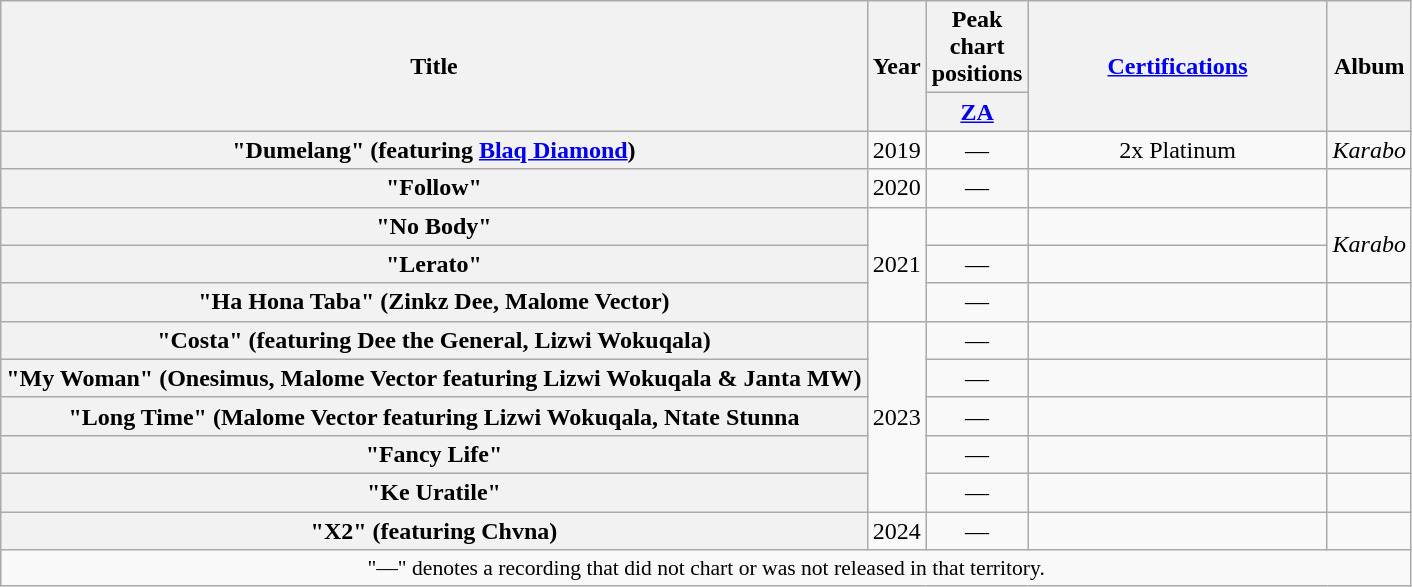<table class="wikitable plainrowheaders" style="text-align:center;">
<tr>
<th scope="col" rowspan="2">Title</th>
<th scope="col" rowspan="2">Year</th>
<th scope="col" colspan="1">Peak chart positions</th>
<th scope="col" rowspan="2" style="width:12em;"><a href='#'>Certifications</a></th>
<th scope="col" rowspan="2">Album</th>
</tr>
<tr>
<th scope="col" style="width:3em;font-size:100%;"><a href='#'>ZA</a><br></th>
</tr>
<tr>
<th scope="row">"Dumelang" (featuring <a href='#'>Blaq Diamond</a>)</th>
<td>2019</td>
<td>—</td>
<td>2x Platinum</td>
<td><em>Karabo</em></td>
</tr>
<tr>
<th scope="row">"Follow"</th>
<td>2020</td>
<td>—</td>
<td></td>
<td></td>
</tr>
<tr>
<th scope="row">"No Body"</th>
<td rowspan=3>2021</td>
<td></td>
<td></td>
<td rowspan=2><em>Karabo</em></td>
</tr>
<tr>
<th scope="row">"Lerato"</th>
<td>—</td>
<td></td>
</tr>
<tr>
<th scope="row">"Ha Hona Taba" (Zinkz Dee, Malome Vector)</th>
<td>—</td>
<td></td>
<td></td>
</tr>
<tr>
<th scope="row">"Costa" (featuring Dee the General, Lizwi Wokuqala)</th>
<td rowspan=5>2023</td>
<td>—</td>
<td></td>
<td></td>
</tr>
<tr>
<th scope="row">"My Woman" (Onesimus, Malome Vector featuring Lizwi Wokuqala & Janta MW)</th>
<td>—</td>
<td></td>
<td></td>
</tr>
<tr>
<th scope="row">"Long Time" (Malome Vector featuring Lizwi Wokuqala, Ntate Stunna</th>
<td>—</td>
<td></td>
<td></td>
</tr>
<tr>
<th scope="row">"Fancy Life"</th>
<td>—</td>
<td></td>
<td></td>
</tr>
<tr>
<th scope="row">"Ke Uratile"</th>
<td>—</td>
<td></td>
<td></td>
</tr>
<tr>
<th scope="row">"X2" (featuring Chvna)</th>
<td>2024</td>
<td>—</td>
<td></td>
<td></td>
</tr>
<tr>
<td colspan="8" style="font-size:90%">"—" denotes a recording that did not chart or was not released in that territory.</td>
</tr>
</table>
